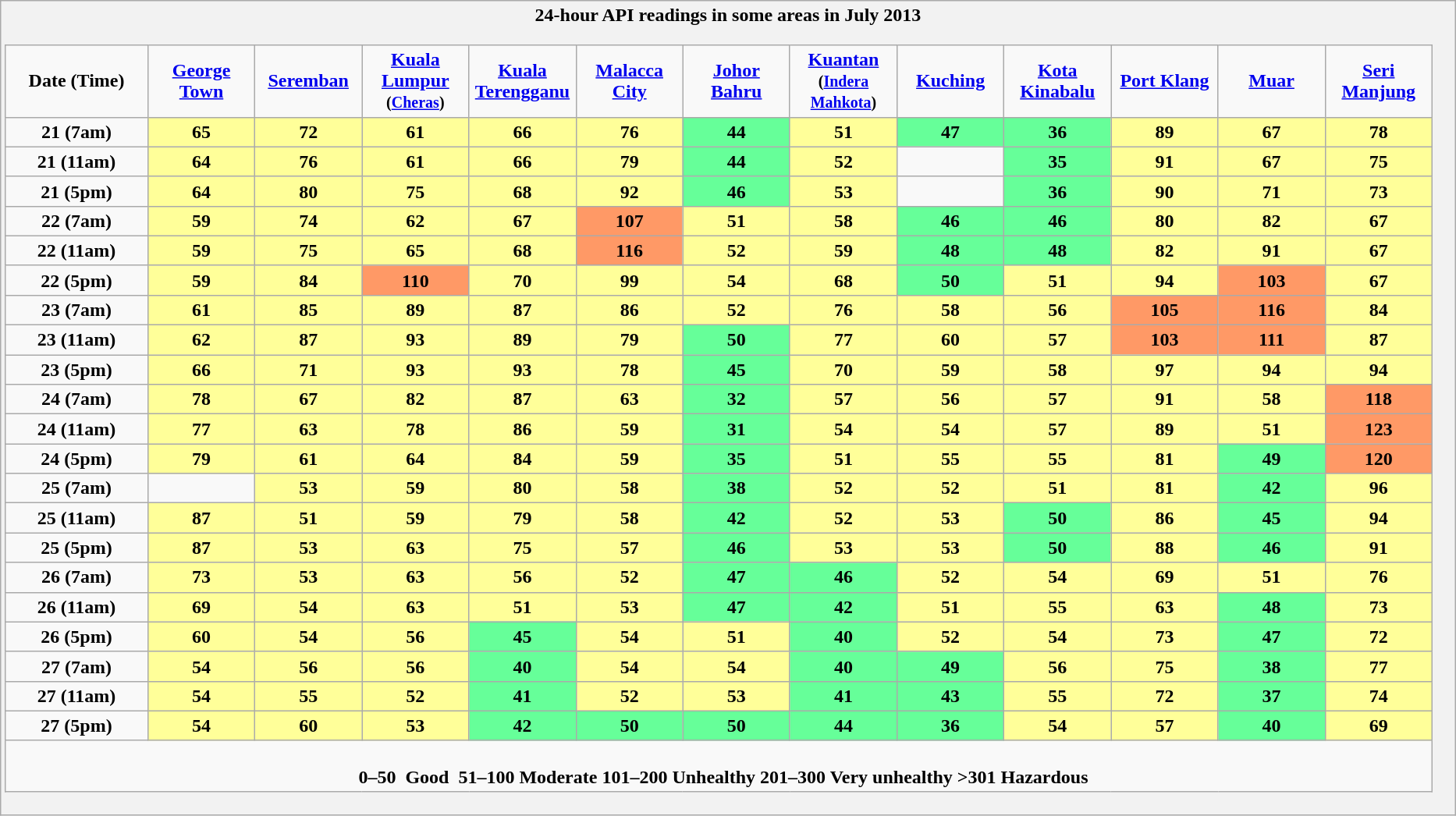<table class="wikitable" style="margin: 1em auto 1em auto; text-align: center;">
<tr>
<th>24-hour API readings in some areas in July 2013<br><table class="wikitable">
<tr>
<td style="width:10%;">Date (Time)</td>
<td style="width:7.5%;"><a href='#'>George Town</a></td>
<td style="width:7.5%;"><a href='#'>Seremban</a></td>
<td style="width:7.5%;"><a href='#'>Kuala Lumpur</a><br><small>(<a href='#'>Cheras</a>)</small></td>
<td style="width:7.5%;"><a href='#'>Kuala Terengganu</a></td>
<td style="width:7.5%;"><a href='#'>Malacca City</a></td>
<td style="width:7.5%;"><a href='#'>Johor Bahru</a></td>
<td style="width:7.5%;"><a href='#'>Kuantan</a><br><small>(<a href='#'>Indera Mahkota</a>)</small></td>
<td style="width:7.5%;"><a href='#'>Kuching</a></td>
<td style="width:7.5%;"><a href='#'>Kota Kinabalu</a></td>
<td style="width:7.5%;"><a href='#'>Port Klang</a></td>
<td style="width:7.5%;"><a href='#'>Muar</a></td>
<td style="width:7.5%;"><a href='#'>Seri Manjung</a></td>
</tr>
<tr>
<td>21 (7am)</td>
<td style="background:#ff9;">65</td>
<td style="background:#ff9;">72</td>
<td style="background:#ff9;">61</td>
<td style="background:#ff9;">66</td>
<td style="background:#ff9;">76</td>
<td style="background:#6f9;">44</td>
<td style="background:#ff9;">51</td>
<td style="background:#6f9;">47</td>
<td style="background:#6f9;">36</td>
<td style="background:#ff9;">89</td>
<td style="background:#ff9;">67</td>
<td style="background:#ff9;">78</td>
</tr>
<tr>
<td>21 (11am)</td>
<td style="background:#ff9;">64</td>
<td style="background:#ff9;">76</td>
<td style="background:#ff9;">61</td>
<td style="background:#ff9;">66</td>
<td style="background:#ff9;">79</td>
<td style="background:#6f9;">44</td>
<td style="background:#ff9;">52</td>
<td></td>
<td style="background:#6f9;">35</td>
<td style="background:#ff9;">91</td>
<td style="background:#ff9;">67</td>
<td style="background:#ff9;">75</td>
</tr>
<tr>
<td>21 (5pm)</td>
<td style="background:#ff9;">64</td>
<td style="background:#ff9;">80</td>
<td style="background:#ff9;">75</td>
<td style="background:#ff9;">68</td>
<td style="background:#ff9;">92</td>
<td style="background:#6f9;">46</td>
<td style="background:#ff9;">53</td>
<td></td>
<td style="background:#6f9;">36</td>
<td style="background:#ff9;">90</td>
<td style="background:#ff9;">71</td>
<td style="background:#ff9;">73</td>
</tr>
<tr>
<td>22 (7am)</td>
<td style="background:#ff9;">59</td>
<td style="background:#ff9;">74</td>
<td style="background:#ff9;">62</td>
<td style="background:#ff9;">67</td>
<td style="background:#f96;">107</td>
<td style="background:#ff9;">51</td>
<td style="background:#ff9;">58</td>
<td style="background:#6f9;">46</td>
<td style="background:#6f9;">46</td>
<td style="background:#ff9;">80</td>
<td style="background:#ff9;">82</td>
<td style="background:#ff9;">67</td>
</tr>
<tr>
<td>22 (11am)</td>
<td style="background:#ff9;">59</td>
<td style="background:#ff9;">75</td>
<td style="background:#ff9;">65</td>
<td style="background:#ff9;">68</td>
<td style="background:#f96;">116</td>
<td style="background:#ff9;">52</td>
<td style="background:#ff9;">59</td>
<td style="background:#6f9;">48</td>
<td style="background:#6f9;">48</td>
<td style="background:#ff9;">82</td>
<td style="background:#ff9;">91</td>
<td style="background:#ff9;">67</td>
</tr>
<tr>
<td>22 (5pm)</td>
<td style="background:#ff9;">59</td>
<td style="background:#ff9;">84</td>
<td style="background:#f96;">110</td>
<td style="background:#ff9;">70</td>
<td style="background:#ff9;">99</td>
<td style="background:#ff9;">54</td>
<td style="background:#ff9;">68</td>
<td style="background:#6f9;">50</td>
<td style="background:#ff9;">51</td>
<td style="background:#ff9;">94</td>
<td style="background:#f96;">103</td>
<td style="background:#ff9;">67</td>
</tr>
<tr>
<td>23 (7am)</td>
<td style="background:#ff9;">61</td>
<td style="background:#ff9;">85</td>
<td style="background:#ff9;">89</td>
<td style="background:#ff9;">87</td>
<td style="background:#ff9;">86</td>
<td style="background:#ff9;">52</td>
<td style="background:#ff9;">76</td>
<td style="background:#ff9;">58</td>
<td style="background:#ff9;">56</td>
<td style="background:#f96;">105</td>
<td style="background:#f96;">116</td>
<td style="background:#ff9;">84</td>
</tr>
<tr>
<td>23 (11am)</td>
<td style="background:#ff9;">62</td>
<td style="background:#ff9;">87</td>
<td style="background:#ff9;">93</td>
<td style="background:#ff9;">89</td>
<td style="background:#ff9;">79</td>
<td style="background:#6f9;">50</td>
<td style="background:#ff9;">77</td>
<td style="background:#ff9;">60</td>
<td style="background:#ff9;">57</td>
<td style="background:#f96;">103</td>
<td style="background:#f96;">111</td>
<td style="background:#ff9;">87</td>
</tr>
<tr>
<td>23 (5pm)</td>
<td style="background:#ff9;">66</td>
<td style="background:#ff9;">71</td>
<td style="background:#ff9;">93</td>
<td style="background:#ff9;">93</td>
<td style="background:#ff9;">78</td>
<td style="background:#6f9;">45</td>
<td style="background:#ff9;">70</td>
<td style="background:#ff9;">59</td>
<td style="background:#ff9;">58</td>
<td style="background:#ff9;">97</td>
<td style="background:#ff9;">94</td>
<td style="background:#ff9;">94</td>
</tr>
<tr>
<td>24 (7am)</td>
<td style="background:#ff9;">78</td>
<td style="background:#ff9;">67</td>
<td style="background:#ff9;">82</td>
<td style="background:#ff9;">87</td>
<td style="background:#ff9;">63</td>
<td style="background:#6f9;">32</td>
<td style="background:#ff9;">57</td>
<td style="background:#ff9;">56</td>
<td style="background:#ff9;">57</td>
<td style="background:#ff9;">91</td>
<td style="background:#ff9;">58</td>
<td style="background:#f96;">118</td>
</tr>
<tr>
<td>24 (11am)</td>
<td style="background:#ff9;">77</td>
<td style="background:#ff9;">63</td>
<td style="background:#ff9;">78</td>
<td style="background:#ff9;">86</td>
<td style="background:#ff9;">59</td>
<td style="background:#6f9;">31</td>
<td style="background:#ff9;">54</td>
<td style="background:#ff9;">54</td>
<td style="background:#ff9;">57</td>
<td style="background:#ff9;">89</td>
<td style="background:#ff9;">51</td>
<td style="background:#f96;">123</td>
</tr>
<tr>
<td>24 (5pm)</td>
<td style="background:#ff9;">79</td>
<td style="background:#ff9;">61</td>
<td style="background:#ff9;">64</td>
<td style="background:#ff9;">84</td>
<td style="background:#ff9;">59</td>
<td style="background:#6f9;">35</td>
<td style="background:#ff9;">51</td>
<td style="background:#ff9;">55</td>
<td style="background:#ff9;">55</td>
<td style="background:#ff9;">81</td>
<td style="background:#6f9;">49</td>
<td style="background:#f96;">120</td>
</tr>
<tr>
<td>25 (7am)</td>
<td></td>
<td style="background:#ff9;">53</td>
<td style="background:#ff9;">59</td>
<td style="background:#ff9;">80</td>
<td style="background:#ff9;">58</td>
<td style="background:#6f9;">38</td>
<td style="background:#ff9;">52</td>
<td style="background:#ff9;">52</td>
<td style="background:#ff9;">51</td>
<td style="background:#ff9;">81</td>
<td style="background:#6f9;">42</td>
<td style="background:#ff9;">96</td>
</tr>
<tr>
<td>25 (11am)</td>
<td style="background:#ff9;">87</td>
<td style="background:#ff9;">51</td>
<td style="background:#ff9;">59</td>
<td style="background:#ff9;">79</td>
<td style="background:#ff9;">58</td>
<td style="background:#6f9;">42</td>
<td style="background:#ff9;">52</td>
<td style="background:#ff9;">53</td>
<td style="background:#6f9;">50</td>
<td style="background:#ff9;">86</td>
<td style="background:#6f9;">45</td>
<td style="background:#ff9;">94</td>
</tr>
<tr>
<td>25 (5pm)</td>
<td style="background:#ff9;">87</td>
<td style="background:#ff9;">53</td>
<td style="background:#ff9;">63</td>
<td style="background:#ff9;">75</td>
<td style="background:#ff9;">57</td>
<td style="background:#6f9;">46</td>
<td style="background:#ff9;">53</td>
<td style="background:#ff9;">53</td>
<td style="background:#6f9;">50</td>
<td style="background:#ff9;">88</td>
<td style="background:#6f9;">46</td>
<td style="background:#ff9;">91</td>
</tr>
<tr>
<td>26 (7am)</td>
<td style="background:#ff9;">73</td>
<td style="background:#ff9;">53</td>
<td style="background:#ff9;">63</td>
<td style="background:#ff9;">56</td>
<td style="background:#ff9;">52</td>
<td style="background:#6f9;">47</td>
<td style="background:#6f9;">46</td>
<td style="background:#ff9;">52</td>
<td style="background:#ff9;">54</td>
<td style="background:#ff9;">69</td>
<td style="background:#ff9;">51</td>
<td style="background:#ff9;">76</td>
</tr>
<tr>
<td>26 (11am)</td>
<td style="background:#ff9;">69</td>
<td style="background:#ff9;">54</td>
<td style="background:#ff9;">63</td>
<td style="background:#ff9;">51</td>
<td style="background:#ff9;">53</td>
<td style="background:#6f9;">47</td>
<td style="background:#6f9;">42</td>
<td style="background:#ff9;">51</td>
<td style="background:#ff9;">55</td>
<td style="background:#ff9;">63</td>
<td style="background:#6f9;">48</td>
<td style="background:#ff9;">73</td>
</tr>
<tr>
<td>26 (5pm)</td>
<td style="background:#ff9;">60</td>
<td style="background:#ff9;">54</td>
<td style="background:#ff9;">56</td>
<td style="background:#6f9;">45</td>
<td style="background:#ff9;">54</td>
<td style="background:#ff9;">51</td>
<td style="background:#6f9;">40</td>
<td style="background:#ff9;">52</td>
<td style="background:#ff9;">54</td>
<td style="background:#ff9;">73</td>
<td style="background:#6f9;">47</td>
<td style="background:#ff9;">72</td>
</tr>
<tr>
<td>27 (7am)</td>
<td style="background:#ff9;">54</td>
<td style="background:#ff9;">56</td>
<td style="background:#ff9;">56</td>
<td style="background:#6f9;">40</td>
<td style="background:#ff9;">54</td>
<td style="background:#ff9;">54</td>
<td style="background:#6f9;">40</td>
<td style="background:#6f9;">49</td>
<td style="background:#ff9;">56</td>
<td style="background:#ff9;">75</td>
<td style="background:#6f9;">38</td>
<td style="background:#ff9;">77</td>
</tr>
<tr>
<td>27 (11am)</td>
<td style="background:#ff9;">54</td>
<td style="background:#ff9;">55</td>
<td style="background:#ff9;">52</td>
<td style="background:#6f9;">41</td>
<td style="background:#ff9;">52</td>
<td style="background:#ff9;">53</td>
<td style="background:#6f9;">41</td>
<td style="background:#6f9;">43</td>
<td style="background:#ff9;">55</td>
<td style="background:#ff9;">72</td>
<td style="background:#6f9;">37</td>
<td style="background:#ff9;">74</td>
</tr>
<tr>
<td>27 (5pm)</td>
<td style="background:#ff9;">54</td>
<td style="background:#ff9;">60</td>
<td style="background:#ff9;">53</td>
<td style="background:#6f9;">42</td>
<td style="background:#6f9;">50</td>
<td style="background:#6f9;">50</td>
<td style="background:#6f9;">44</td>
<td style="background:#6f9;">36</td>
<td style="background:#ff9;">54</td>
<td style="background:#ff9;">57</td>
<td style="background:#6f9;">40</td>
<td style="background:#ff9;">69</td>
</tr>
<tr>
<td colspan="25"><br><span>  0–50 </span> Good
<span> 51–100</span> Moderate
<span>101–200</span> Unhealthy
<span>201–300</span> Very unhealthy
<span>>301</span> Hazardous</td>
</tr>
</table>
</th>
</tr>
</table>
